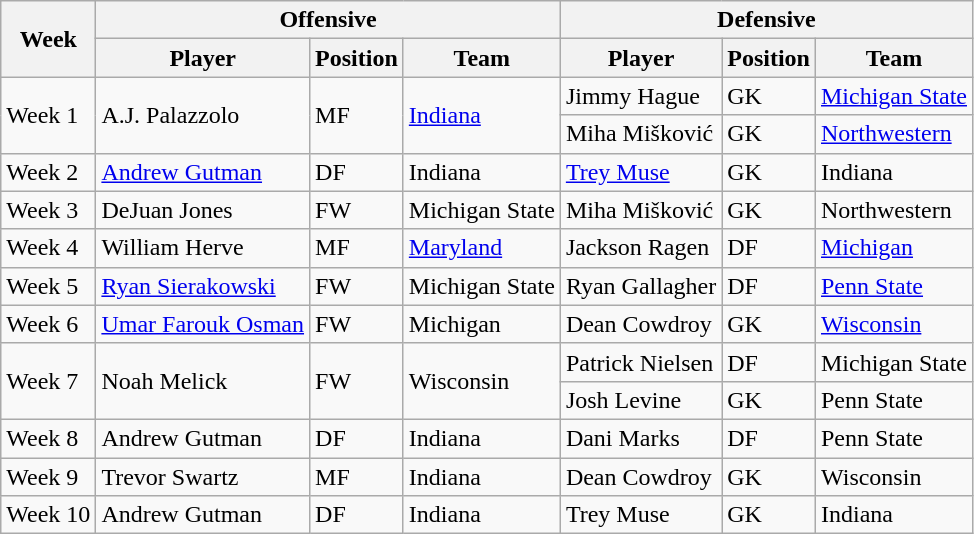<table class="wikitable">
<tr>
<th rowspan="2">Week</th>
<th colspan="3">Offensive</th>
<th colspan="3">Defensive</th>
</tr>
<tr>
<th>Player</th>
<th>Position</th>
<th>Team</th>
<th>Player</th>
<th>Position</th>
<th>Team</th>
</tr>
<tr>
<td rowspan=2>Week 1</td>
<td rowspan=2>A.J. Palazzolo</td>
<td rowspan=2>MF</td>
<td rowspan=2><a href='#'>Indiana</a></td>
<td>Jimmy Hague</td>
<td>GK</td>
<td><a href='#'>Michigan State</a></td>
</tr>
<tr>
<td>Miha Mišković</td>
<td>GK</td>
<td><a href='#'>Northwestern</a></td>
</tr>
<tr>
<td>Week 2</td>
<td><a href='#'>Andrew Gutman</a></td>
<td>DF</td>
<td>Indiana</td>
<td><a href='#'>Trey Muse</a></td>
<td>GK</td>
<td>Indiana</td>
</tr>
<tr>
<td>Week 3</td>
<td>DeJuan Jones</td>
<td>FW</td>
<td>Michigan State</td>
<td>Miha Mišković</td>
<td>GK</td>
<td>Northwestern</td>
</tr>
<tr>
<td>Week 4</td>
<td>William Herve</td>
<td>MF</td>
<td><a href='#'>Maryland</a></td>
<td>Jackson Ragen</td>
<td>DF</td>
<td><a href='#'>Michigan</a></td>
</tr>
<tr>
<td>Week 5</td>
<td><a href='#'>Ryan Sierakowski</a></td>
<td>FW</td>
<td>Michigan State</td>
<td>Ryan Gallagher</td>
<td>DF</td>
<td><a href='#'>Penn State</a></td>
</tr>
<tr>
<td>Week 6</td>
<td><a href='#'>Umar Farouk Osman</a></td>
<td>FW</td>
<td>Michigan</td>
<td>Dean Cowdroy</td>
<td>GK</td>
<td><a href='#'>Wisconsin</a></td>
</tr>
<tr>
<td rowspan="2">Week 7</td>
<td rowspan="2">Noah Melick</td>
<td rowspan="2">FW</td>
<td rowspan="2">Wisconsin</td>
<td>Patrick Nielsen</td>
<td>DF</td>
<td>Michigan State</td>
</tr>
<tr>
<td>Josh Levine</td>
<td>GK</td>
<td>Penn State</td>
</tr>
<tr>
<td>Week 8</td>
<td>Andrew Gutman</td>
<td>DF</td>
<td>Indiana</td>
<td>Dani Marks</td>
<td>DF</td>
<td>Penn State</td>
</tr>
<tr>
<td>Week 9</td>
<td>Trevor Swartz</td>
<td>MF</td>
<td>Indiana</td>
<td>Dean Cowdroy</td>
<td>GK</td>
<td>Wisconsin</td>
</tr>
<tr>
<td>Week 10</td>
<td>Andrew Gutman</td>
<td>DF</td>
<td>Indiana</td>
<td>Trey Muse</td>
<td>GK</td>
<td>Indiana</td>
</tr>
</table>
